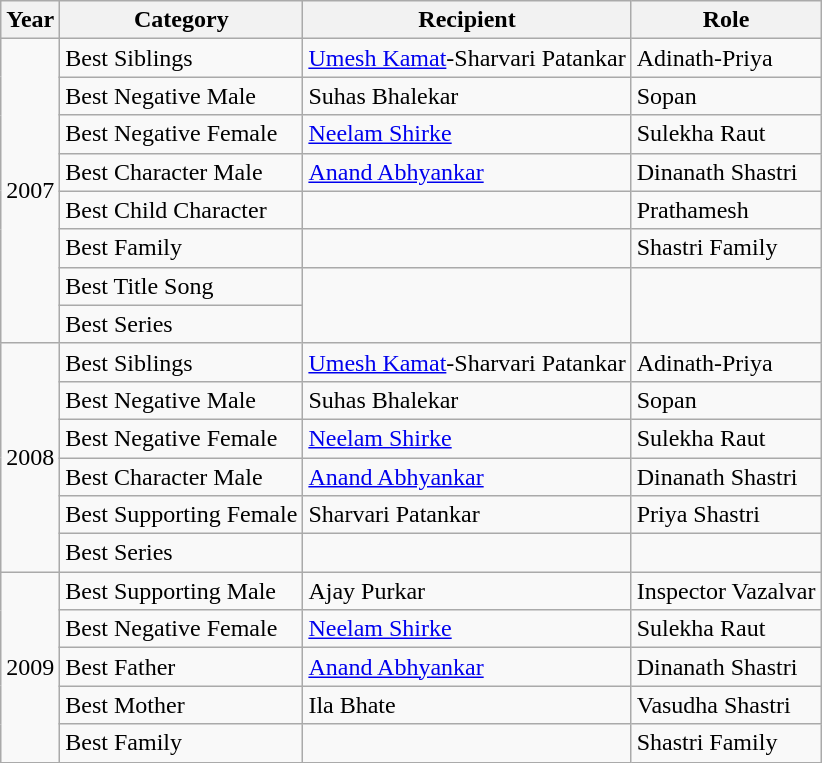<table class="wikitable">
<tr>
<th>Year</th>
<th>Category</th>
<th>Recipient</th>
<th>Role</th>
</tr>
<tr>
<td rowspan="8">2007</td>
<td>Best Siblings</td>
<td><a href='#'>Umesh Kamat</a>-Sharvari Patankar</td>
<td>Adinath-Priya</td>
</tr>
<tr>
<td>Best Negative Male</td>
<td>Suhas Bhalekar</td>
<td>Sopan</td>
</tr>
<tr>
<td>Best Negative Female</td>
<td><a href='#'>Neelam Shirke</a></td>
<td>Sulekha Raut</td>
</tr>
<tr>
<td>Best Character Male</td>
<td><a href='#'>Anand Abhyankar</a></td>
<td>Dinanath Shastri</td>
</tr>
<tr>
<td>Best Child Character</td>
<td></td>
<td>Prathamesh</td>
</tr>
<tr>
<td>Best Family</td>
<td></td>
<td>Shastri Family</td>
</tr>
<tr>
<td>Best Title Song</td>
<td rowspan="2"></td>
<td rowspan="2"></td>
</tr>
<tr>
<td>Best Series</td>
</tr>
<tr>
<td rowspan="6">2008</td>
<td>Best Siblings</td>
<td><a href='#'>Umesh Kamat</a>-Sharvari Patankar</td>
<td>Adinath-Priya</td>
</tr>
<tr>
<td>Best Negative Male</td>
<td>Suhas Bhalekar</td>
<td>Sopan</td>
</tr>
<tr>
<td>Best Negative Female</td>
<td><a href='#'>Neelam Shirke</a></td>
<td>Sulekha Raut</td>
</tr>
<tr>
<td>Best Character Male</td>
<td><a href='#'>Anand Abhyankar</a></td>
<td>Dinanath Shastri</td>
</tr>
<tr>
<td>Best Supporting Female</td>
<td>Sharvari Patankar</td>
<td>Priya Shastri</td>
</tr>
<tr>
<td>Best Series</td>
<td></td>
<td></td>
</tr>
<tr>
<td rowspan="5">2009</td>
<td>Best Supporting Male</td>
<td>Ajay Purkar</td>
<td>Inspector Vazalvar</td>
</tr>
<tr>
<td>Best Negative Female</td>
<td><a href='#'>Neelam Shirke</a></td>
<td>Sulekha Raut</td>
</tr>
<tr>
<td>Best Father</td>
<td><a href='#'>Anand Abhyankar</a></td>
<td>Dinanath Shastri</td>
</tr>
<tr>
<td>Best Mother</td>
<td>Ila Bhate</td>
<td>Vasudha Shastri</td>
</tr>
<tr>
<td>Best Family</td>
<td></td>
<td>Shastri Family</td>
</tr>
</table>
